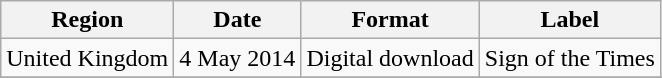<table class=wikitable>
<tr>
<th>Region</th>
<th>Date</th>
<th>Format</th>
<th>Label</th>
</tr>
<tr>
<td>United Kingdom</td>
<td>4 May 2014</td>
<td>Digital download</td>
<td>Sign of the Times</td>
</tr>
<tr>
</tr>
</table>
